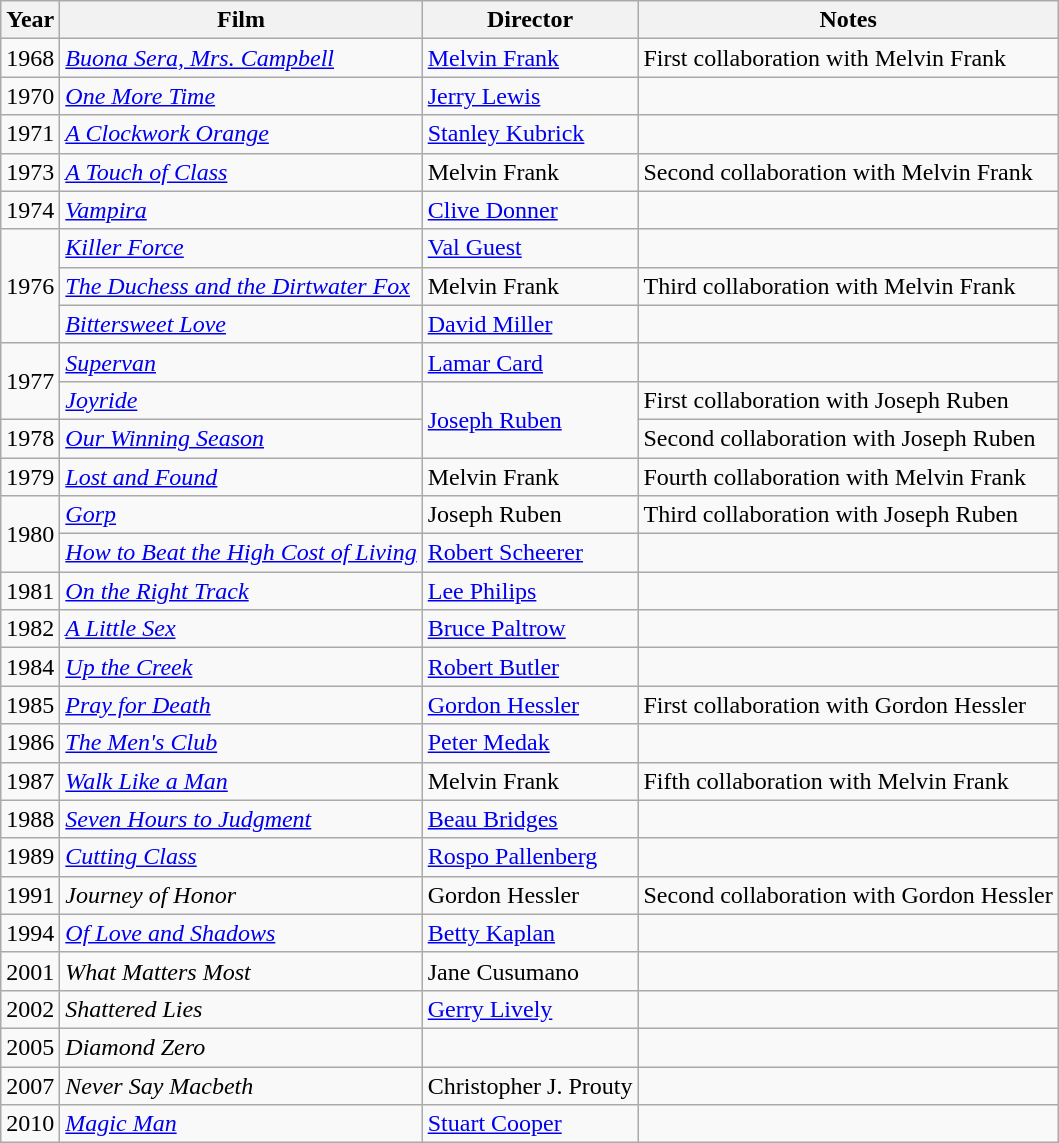<table class="wikitable">
<tr>
<th>Year</th>
<th>Film</th>
<th>Director</th>
<th>Notes</th>
</tr>
<tr>
<td>1968</td>
<td><em><a href='#'>Buona Sera, Mrs. Campbell</a></em></td>
<td><a href='#'>Melvin Frank</a></td>
<td>First collaboration with Melvin Frank</td>
</tr>
<tr>
<td>1970</td>
<td><em><a href='#'>One More Time</a></em></td>
<td><a href='#'>Jerry Lewis</a></td>
<td></td>
</tr>
<tr>
<td>1971</td>
<td><em><a href='#'>A Clockwork Orange</a></em></td>
<td><a href='#'>Stanley Kubrick</a></td>
<td></td>
</tr>
<tr>
<td>1973</td>
<td><em><a href='#'>A Touch of Class</a></em></td>
<td>Melvin Frank</td>
<td>Second collaboration with Melvin Frank</td>
</tr>
<tr>
<td>1974</td>
<td><em><a href='#'>Vampira</a></em></td>
<td><a href='#'>Clive Donner</a></td>
<td></td>
</tr>
<tr>
<td rowspan=3>1976</td>
<td><em><a href='#'>Killer Force</a></em></td>
<td><a href='#'>Val Guest</a></td>
<td></td>
</tr>
<tr>
<td><em><a href='#'>The Duchess and the Dirtwater Fox</a></em></td>
<td>Melvin Frank</td>
<td>Third collaboration with Melvin Frank</td>
</tr>
<tr>
<td><em><a href='#'>Bittersweet Love</a></em></td>
<td><a href='#'>David Miller</a></td>
<td></td>
</tr>
<tr>
<td rowspan=2>1977</td>
<td><em><a href='#'>Supervan</a></em></td>
<td><a href='#'>Lamar Card</a></td>
<td></td>
</tr>
<tr>
<td><em><a href='#'>Joyride</a></em></td>
<td rowspan=2><a href='#'>Joseph Ruben</a></td>
<td>First collaboration with Joseph Ruben</td>
</tr>
<tr>
<td>1978</td>
<td><em><a href='#'>Our Winning Season</a></em></td>
<td>Second collaboration with Joseph Ruben</td>
</tr>
<tr>
<td>1979</td>
<td><em><a href='#'>Lost and Found</a></em></td>
<td>Melvin Frank</td>
<td>Fourth collaboration with Melvin Frank</td>
</tr>
<tr>
<td rowspan=2>1980</td>
<td><em><a href='#'>Gorp</a></em></td>
<td>Joseph Ruben</td>
<td>Third collaboration with Joseph Ruben</td>
</tr>
<tr>
<td><em><a href='#'>How to Beat the High Cost of Living</a></em></td>
<td><a href='#'>Robert Scheerer</a></td>
<td></td>
</tr>
<tr>
<td>1981</td>
<td><em><a href='#'>On the Right Track</a></em></td>
<td><a href='#'>Lee Philips</a></td>
<td></td>
</tr>
<tr>
<td>1982</td>
<td><em><a href='#'>A Little Sex</a></em></td>
<td><a href='#'>Bruce Paltrow</a></td>
<td></td>
</tr>
<tr>
<td>1984</td>
<td><em><a href='#'>Up the Creek</a></em></td>
<td><a href='#'>Robert Butler</a></td>
<td></td>
</tr>
<tr>
<td>1985</td>
<td><em><a href='#'>Pray for Death</a></em></td>
<td><a href='#'>Gordon Hessler</a></td>
<td>First collaboration with Gordon Hessler</td>
</tr>
<tr>
<td>1986</td>
<td><em><a href='#'>The Men's Club</a></em></td>
<td><a href='#'>Peter Medak</a></td>
<td></td>
</tr>
<tr>
<td>1987</td>
<td><em><a href='#'>Walk Like a Man</a></em></td>
<td>Melvin Frank</td>
<td>Fifth collaboration with Melvin Frank</td>
</tr>
<tr>
<td>1988</td>
<td><em><a href='#'>Seven Hours to Judgment</a></em></td>
<td><a href='#'>Beau Bridges</a></td>
<td></td>
</tr>
<tr>
<td>1989</td>
<td><em><a href='#'>Cutting Class</a></em></td>
<td><a href='#'>Rospo Pallenberg</a></td>
<td></td>
</tr>
<tr>
<td>1991</td>
<td><em>Journey of Honor</em></td>
<td>Gordon Hessler</td>
<td>Second collaboration with Gordon Hessler</td>
</tr>
<tr>
<td>1994</td>
<td><em><a href='#'>Of Love and Shadows</a></em></td>
<td><a href='#'>Betty Kaplan</a></td>
<td></td>
</tr>
<tr>
<td>2001</td>
<td><em>What Matters Most</em></td>
<td>Jane Cusumano</td>
<td></td>
</tr>
<tr>
<td>2002</td>
<td><em>Shattered Lies</em></td>
<td><a href='#'>Gerry Lively</a></td>
<td></td>
</tr>
<tr>
<td>2005</td>
<td><em>Diamond Zero</em></td>
<td></td>
<td></td>
</tr>
<tr>
<td>2007</td>
<td><em>Never Say Macbeth</em></td>
<td>Christopher J. Prouty</td>
<td></td>
</tr>
<tr>
<td>2010</td>
<td><em><a href='#'>Magic Man</a></em></td>
<td><a href='#'>Stuart Cooper</a></td>
<td></td>
</tr>
</table>
